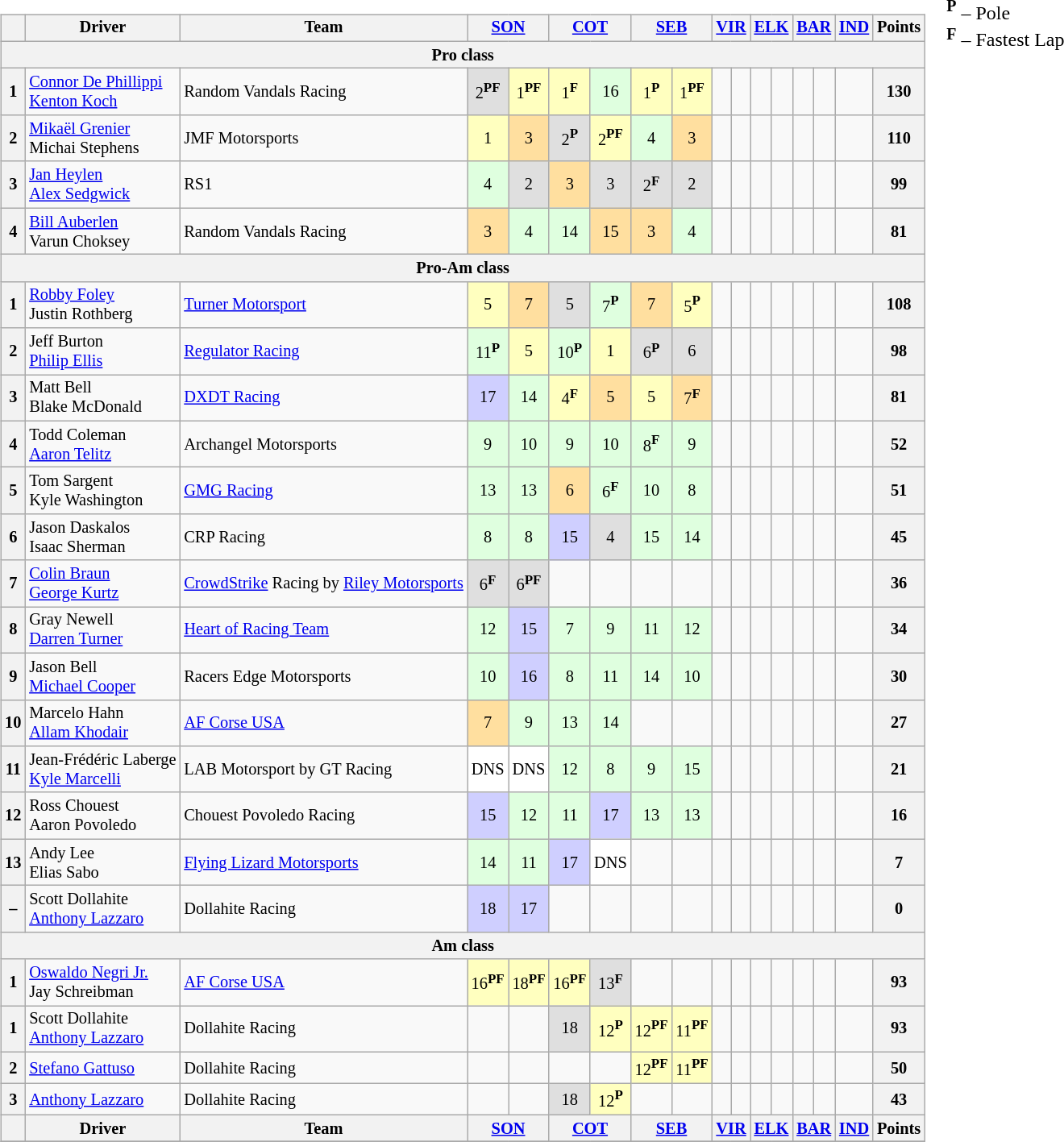<table>
<tr>
<td valign="top"><br><table class="wikitable" style="font-size: 85%; text-align:center;">
<tr>
<th></th>
<th>Driver</th>
<th>Team</th>
<th colspan=2><a href='#'>SON</a></th>
<th colspan=2><a href='#'>COT</a></th>
<th colspan=2><a href='#'>SEB</a></th>
<th colspan=2><a href='#'>VIR</a></th>
<th colspan=2><a href='#'>ELK</a></th>
<th colspan=2><a href='#'>BAR</a></th>
<th><a href='#'>IND</a></th>
<th>Points</th>
</tr>
<tr>
<th colspan=17>Pro class</th>
</tr>
<tr>
<th>1</th>
<td align="left"> <a href='#'>Connor De Phillippi</a><br> <a href='#'>Kenton Koch</a></td>
<td align="left"> Random Vandals Racing</td>
<td style="background:#DFDFDF;">2<strong><sup>PF</sup></strong></td>
<td style="background:#FFFFBF;">1<strong><sup>PF</sup></strong></td>
<td style="background:#FFFFBF;">1<strong><sup>F</sup></strong></td>
<td style="background:#DFFFDF;">16</td>
<td style="background:#FFFFBF;">1<strong><sup>P</sup></strong></td>
<td style="background:#FFFFBF;">1<strong><sup>PF</sup></strong></td>
<td></td>
<td></td>
<td></td>
<td></td>
<td></td>
<td></td>
<td></td>
<th>130</th>
</tr>
<tr>
<th>2</th>
<td align="left"> <a href='#'>Mikaël Grenier</a><br> Michai Stephens</td>
<td align="left"> JMF Motorsports</td>
<td style="background:#FFFFBF;">1</td>
<td style="background:#FFDF9F;">3</td>
<td style="background:#DFDFDF;">2<strong><sup>P</sup></strong></td>
<td style="background:#FFFFBF;">2<strong><sup>PF</sup></strong></td>
<td style="background:#DFFFDF;">4</td>
<td style="background:#FFDF9F;">3</td>
<td></td>
<td></td>
<td></td>
<td></td>
<td></td>
<td></td>
<td></td>
<th>110</th>
</tr>
<tr>
<th>3</th>
<td align="left"> <a href='#'>Jan Heylen</a><br> <a href='#'>Alex Sedgwick</a></td>
<td align="left"> RS1</td>
<td style="background:#DFFFDF;">4</td>
<td style="background:#DFDFDF;">2</td>
<td style="background:#FFDF9F;">3</td>
<td style="background:#DFDFDF;">3</td>
<td style="background:#DFDFDF;">2<strong><sup>F</sup></strong></td>
<td style="background:#DFDFDF;">2</td>
<td></td>
<td></td>
<td></td>
<td></td>
<td></td>
<td></td>
<td></td>
<th>99</th>
</tr>
<tr>
<th>4</th>
<td align="left"> <a href='#'>Bill Auberlen</a><br> Varun Choksey</td>
<td align="left"> Random Vandals Racing</td>
<td style="background:#FFDF9F;">3</td>
<td style="background:#DFFFDF;">4</td>
<td style="background:#DFFFDF;">14</td>
<td style="background:#FFDF9F;">15</td>
<td style="background:#FFDF9F;">3</td>
<td style="background:#DFFFDF;">4</td>
<td></td>
<td></td>
<td></td>
<td></td>
<td></td>
<td></td>
<td></td>
<th>81</th>
</tr>
<tr>
<th colspan=17>Pro-Am class</th>
</tr>
<tr>
<th>1</th>
<td align="left"> <a href='#'>Robby Foley</a><br> Justin Rothberg</td>
<td align="left"> <a href='#'>Turner Motorsport</a></td>
<td style="background:#FFFFBF;">5</td>
<td style="background:#FFDF9F;">7</td>
<td style="background:#DFDFDF;">5</td>
<td style="background:#DFFFDF;">7<strong><sup>P</sup></strong></td>
<td style="background:#FFDF9F;">7</td>
<td style="background:#FFFFBF;">5<strong><sup>P</sup></strong></td>
<td></td>
<td></td>
<td></td>
<td></td>
<td></td>
<td></td>
<td></td>
<th>108</th>
</tr>
<tr>
<th>2</th>
<td align="left"> Jeff Burton<br> <a href='#'>Philip Ellis</a></td>
<td align="left"> <a href='#'>Regulator Racing</a></td>
<td style="background:#DFFFDF;">11<strong><sup>P</sup></strong></td>
<td style="background:#FFFFBF;">5</td>
<td style="background:#DFFFDF;">10<strong><sup>P</sup></strong></td>
<td style="background:#FFFFBF;">1</td>
<td style="background:#DFDFDF;">6<strong><sup>P</sup></strong></td>
<td style="background:#DFDFDF;">6</td>
<td></td>
<td></td>
<td></td>
<td></td>
<td></td>
<td></td>
<td></td>
<th>98</th>
</tr>
<tr>
<th>3</th>
<td align="left"> Matt Bell<br> Blake McDonald</td>
<td align="left"> <a href='#'>DXDT Racing</a></td>
<td style="background:#CFCFFF;">17</td>
<td style="background:#DFFFDF;">14</td>
<td style="background:#FFFFBF;">4<strong><sup>F</sup></strong></td>
<td style="background:#FFDF9F;">5</td>
<td style="background:#FFFFBF;">5</td>
<td style="background:#FFDF9F;">7<strong><sup>F</sup></strong></td>
<td></td>
<td></td>
<td></td>
<td></td>
<td></td>
<td></td>
<td></td>
<th>81</th>
</tr>
<tr>
<th>4</th>
<td align="left"> Todd Coleman<br> <a href='#'>Aaron Telitz</a></td>
<td align="left"> Archangel Motorsports</td>
<td style="background:#DFFFDF;">9</td>
<td style="background:#DFFFDF;">10</td>
<td style="background:#DFFFDF;">9</td>
<td style="background:#DFFFDF;">10</td>
<td style="background:#DFFFDF;">8<strong><sup>F</sup></strong></td>
<td style="background:#DFFFDF;">9</td>
<td></td>
<td></td>
<td></td>
<td></td>
<td></td>
<td></td>
<td></td>
<th>52</th>
</tr>
<tr>
<th>5</th>
<td align="left"> Tom Sargent<br> Kyle Washington</td>
<td align="left"> <a href='#'>GMG Racing</a></td>
<td style="background:#DFFFDF;">13</td>
<td style="background:#DFFFDF;">13</td>
<td style="background:#FFDF9F;">6</td>
<td style="background:#DFFFDF;">6<strong><sup>F</sup></strong></td>
<td style="background:#DFFFDF;">10</td>
<td style="background:#DFFFDF;">8</td>
<td></td>
<td></td>
<td></td>
<td></td>
<td></td>
<td></td>
<td></td>
<th>51</th>
</tr>
<tr>
<th>6</th>
<td align="left"> Jason Daskalos<br> Isaac Sherman</td>
<td align="left"> CRP Racing</td>
<td style="background:#DFFFDF;">8</td>
<td style="background:#DFFFDF;">8</td>
<td style="background:#CFCFFF;">15</td>
<td style="background:#DFDFDF;">4</td>
<td style="background:#DFFFDF;">15</td>
<td style="background:#DFFFDF;">14</td>
<td></td>
<td></td>
<td></td>
<td></td>
<td></td>
<td></td>
<td></td>
<th>45</th>
</tr>
<tr>
<th>7</th>
<td align="left"> <a href='#'>Colin Braun</a><br> <a href='#'>George Kurtz</a></td>
<td align="left"> <a href='#'>CrowdStrike</a> Racing by <a href='#'>Riley Motorsports</a></td>
<td style="background:#DFDFDF;">6<strong><sup>F</sup></strong></td>
<td style="background:#DFDFDF;">6<strong><sup>PF</sup></strong></td>
<td></td>
<td></td>
<td></td>
<td></td>
<td></td>
<td></td>
<td></td>
<td></td>
<td></td>
<td></td>
<td></td>
<th>36</th>
</tr>
<tr>
<th>8</th>
<td align="left"> Gray Newell<br> <a href='#'>Darren Turner</a></td>
<td align="left"> <a href='#'>Heart of Racing Team</a></td>
<td style="background:#DFFFDF;">12</td>
<td style="background:#CFCFFF;">15</td>
<td style="background:#DFFFDF;">7</td>
<td style="background:#DFFFDF;">9</td>
<td style="background:#DFFFDF;">11</td>
<td style="background:#DFFFDF;">12</td>
<td></td>
<td></td>
<td></td>
<td></td>
<td></td>
<td></td>
<td></td>
<th>34</th>
</tr>
<tr>
<th>9</th>
<td align="left"> Jason Bell<br> <a href='#'>Michael Cooper</a></td>
<td align="left"> Racers Edge Motorsports</td>
<td style="background:#DFFFDF;">10</td>
<td style="background:#CFCFFF;">16</td>
<td style="background:#DFFFDF;">8</td>
<td style="background:#DFFFDF;">11</td>
<td style="background:#DFFFDF;">14</td>
<td style="background:#DFFFDF;">10</td>
<td></td>
<td></td>
<td></td>
<td></td>
<td></td>
<td></td>
<td></td>
<th>30</th>
</tr>
<tr>
<th>10</th>
<td align="left"> Marcelo Hahn<br> <a href='#'>Allam Khodair</a></td>
<td align="left"> <a href='#'>AF Corse USA</a></td>
<td style="background:#FFDF9F;">7</td>
<td style="background:#DFFFDF;">9</td>
<td style="background:#DFFFDF;">13</td>
<td style="background:#DFFFDF;">14</td>
<td></td>
<td></td>
<td></td>
<td></td>
<td></td>
<td></td>
<td></td>
<td></td>
<td></td>
<th>27</th>
</tr>
<tr>
<th>11</th>
<td align="left"> Jean-Frédéric Laberge<br> <a href='#'>Kyle Marcelli</a></td>
<td align="left"> LAB Motorsport by GT Racing</td>
<td style="background:#FFFFFF;">DNS</td>
<td style="background:#FFFFFF;">DNS</td>
<td style="background:#DFFFDF;">12</td>
<td style="background:#DFFFDF;">8</td>
<td style="background:#DFFFDF;">9</td>
<td style="background:#DFFFDF;">15</td>
<td></td>
<td></td>
<td></td>
<td></td>
<td></td>
<td></td>
<td></td>
<th>21</th>
</tr>
<tr>
<th>12</th>
<td align="left"> Ross Chouest<br> Aaron Povoledo</td>
<td align="left"> Chouest Povoledo Racing</td>
<td style="background:#CFCFFF;">15</td>
<td style="background:#DFFFDF;">12</td>
<td style="background:#DFFFDF;">11</td>
<td style="background:#CFCFFF;">17</td>
<td style="background:#DFFFDF;">13</td>
<td style="background:#DFFFDF;">13</td>
<td></td>
<td></td>
<td></td>
<td></td>
<td></td>
<td></td>
<td></td>
<th>16</th>
</tr>
<tr>
<th>13</th>
<td align="left"> Andy Lee<br> Elias Sabo</td>
<td align="left"> <a href='#'>Flying Lizard Motorsports</a></td>
<td style="background:#DFFFDF;">14</td>
<td style="background:#DFFFDF;">11</td>
<td style="background:#CFCFFF;">17</td>
<td style="background:#FFFFFF;">DNS</td>
<td></td>
<td></td>
<td></td>
<td></td>
<td></td>
<td></td>
<td></td>
<td></td>
<td></td>
<th>7</th>
</tr>
<tr>
<th>–</th>
<td align="left"> Scott Dollahite<br> <a href='#'>Anthony Lazzaro</a></td>
<td align="left"> Dollahite Racing</td>
<td style="background:#CFCFFF;">18</td>
<td style="background:#CFCFFF;">17</td>
<td></td>
<td></td>
<td></td>
<td></td>
<td></td>
<td></td>
<td></td>
<td></td>
<td></td>
<td></td>
<td></td>
<th>0</th>
</tr>
<tr>
<th colspan=17>Am class</th>
</tr>
<tr>
<th>1</th>
<td align="left"> <a href='#'>Oswaldo Negri Jr.</a><br> Jay Schreibman</td>
<td align="left"> <a href='#'>AF Corse USA</a></td>
<td style="background:#FFFFBF;">16<strong><sup>PF</sup></strong></td>
<td style="background:#FFFFBF;">18<strong><sup>PF</sup></strong></td>
<td style="background:#FFFFBF;">16<strong><sup>PF</sup></strong></td>
<td style="background:#DFDFDF;">13<strong><sup>F</sup></strong></td>
<td></td>
<td></td>
<td></td>
<td></td>
<td></td>
<td></td>
<td></td>
<td></td>
<td></td>
<th>93</th>
</tr>
<tr>
<th>1</th>
<td align="left"> Scott Dollahite<br> <a href='#'>Anthony Lazzaro</a></td>
<td align="left"> Dollahite Racing</td>
<td></td>
<td></td>
<td style="background:#DFDFDF;">18</td>
<td style="background:#FFFFBF;">12<strong><sup>P</sup></strong></td>
<td style="background:#FFFFBF;">12<strong><sup>PF</sup></strong></td>
<td style="background:#FFFFBF;">11<strong><sup>PF</sup></strong></td>
<td></td>
<td></td>
<td></td>
<td></td>
<td></td>
<td></td>
<td></td>
<th>93</th>
</tr>
<tr>
<th>2</th>
<td align="left"> <a href='#'>Stefano Gattuso</a></td>
<td align="left"> Dollahite Racing</td>
<td></td>
<td></td>
<td></td>
<td></td>
<td style="background:#FFFFBF;">12<strong><sup>PF</sup></strong></td>
<td style="background:#FFFFBF;">11<strong><sup>PF</sup></strong></td>
<td></td>
<td></td>
<td></td>
<td></td>
<td></td>
<td></td>
<td></td>
<th>50</th>
</tr>
<tr>
<th>3</th>
<td align="left"> <a href='#'>Anthony Lazzaro</a></td>
<td align="left"> Dollahite Racing</td>
<td></td>
<td></td>
<td style="background:#DFDFDF;">18</td>
<td style="background:#FFFFBF;">12<strong><sup>P</sup></strong></td>
<td></td>
<td></td>
<td></td>
<td></td>
<td></td>
<td></td>
<td></td>
<td></td>
<td></td>
<th>43</th>
</tr>
<tr>
<th></th>
<th>Driver</th>
<th>Team</th>
<th colspan=2><a href='#'>SON</a></th>
<th colspan=2><a href='#'>COT</a></th>
<th colspan=2><a href='#'>SEB</a></th>
<th colspan=2><a href='#'>VIR</a></th>
<th colspan=2><a href='#'>ELK</a></th>
<th colspan=2><a href='#'>BAR</a></th>
<th><a href='#'>IND</a></th>
<th>Points</th>
</tr>
<tr>
</tr>
</table>
</td>
<td valign="top"><br>
<span><strong><sup>P</sup></strong> – Pole<br>
<strong><sup>F</sup></strong> – Fastest Lap</span></td>
</tr>
</table>
